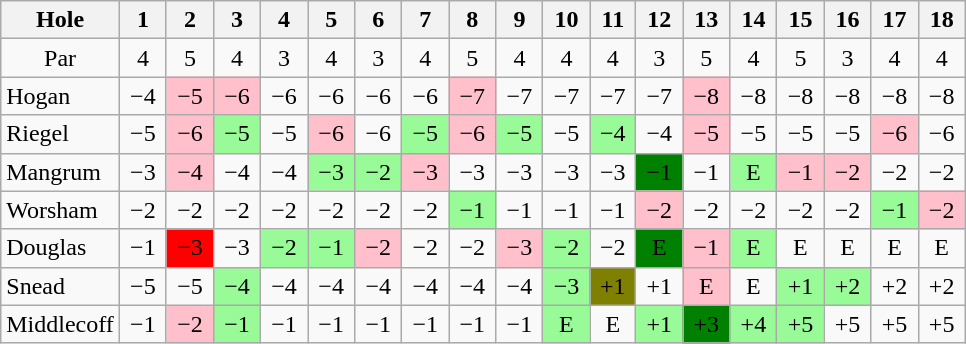<table class="wikitable" style="text-align:center">
<tr>
<th>Hole</th>
<th>  1  </th>
<th>  2  </th>
<th>  3  </th>
<th>  4  </th>
<th>  5  </th>
<th>  6  </th>
<th>  7  </th>
<th>  8  </th>
<th>  9  </th>
<th> 10 </th>
<th> 11 </th>
<th> 12 </th>
<th> 13 </th>
<th> 14 </th>
<th> 15 </th>
<th> 16 </th>
<th> 17 </th>
<th> 18 </th>
</tr>
<tr>
<td>Par</td>
<td>4</td>
<td>5</td>
<td>4</td>
<td>3</td>
<td>4</td>
<td>3</td>
<td>4</td>
<td>5</td>
<td>4</td>
<td>4</td>
<td>4</td>
<td>3</td>
<td>5</td>
<td>4</td>
<td>5</td>
<td>3</td>
<td>4</td>
<td>4</td>
</tr>
<tr>
<td align=left> Hogan</td>
<td>−4</td>
<td style="background: Pink;">−5</td>
<td style="background: Pink;">−6</td>
<td>−6</td>
<td>−6</td>
<td>−6</td>
<td>−6</td>
<td style="background: Pink;">−7</td>
<td>−7</td>
<td>−7</td>
<td>−7</td>
<td>−7</td>
<td style="background: Pink;">−8</td>
<td>−8</td>
<td>−8</td>
<td>−8</td>
<td>−8</td>
<td>−8</td>
</tr>
<tr>
<td align=left> Riegel</td>
<td>−5</td>
<td style="background: Pink;">−6</td>
<td style="background: PaleGreen;">−5</td>
<td>−5</td>
<td style="background: Pink;">−6</td>
<td>−6</td>
<td style="background: PaleGreen;">−5</td>
<td style="background: Pink;">−6</td>
<td style="background: PaleGreen;">−5</td>
<td>−5</td>
<td style="background: PaleGreen;">−4</td>
<td>−4</td>
<td style="background: Pink;">−5</td>
<td>−5</td>
<td>−5</td>
<td>−5</td>
<td style="background: Pink;">−6</td>
<td>−6</td>
</tr>
<tr>
<td align=left> Mangrum</td>
<td>−3</td>
<td style="background: Pink;">−4</td>
<td>−4</td>
<td>−4</td>
<td style="background: PaleGreen;">−3</td>
<td style="background: PaleGreen;">−2</td>
<td style="background: Pink;">−3</td>
<td>−3</td>
<td>−3</td>
<td>−3</td>
<td>−3</td>
<td style="background: Green;">−1</td>
<td>−1</td>
<td style="background: PaleGreen;">E</td>
<td style="background: Pink;">−1</td>
<td style="background: Pink;">−2</td>
<td>−2</td>
<td>−2</td>
</tr>
<tr>
<td align=left> Worsham</td>
<td>−2</td>
<td>−2</td>
<td>−2</td>
<td>−2</td>
<td>−2</td>
<td>−2</td>
<td>−2</td>
<td style="background: PaleGreen;">−1</td>
<td>−1</td>
<td>−1</td>
<td>−1</td>
<td style="background: Pink;">−2</td>
<td>−2</td>
<td>−2</td>
<td>−2</td>
<td>−2</td>
<td style="background: PaleGreen;">−1</td>
<td style="background: Pink;">−2</td>
</tr>
<tr>
<td align=left> Douglas</td>
<td>−1</td>
<td style="background: Red;">−3</td>
<td>−3</td>
<td style="background: PaleGreen;">−2</td>
<td style="background: PaleGreen;">−1</td>
<td style="background: Pink;">−2</td>
<td>−2</td>
<td>−2</td>
<td style="background: Pink;">−3</td>
<td style="background: PaleGreen;">−2</td>
<td>−2</td>
<td style="background: Green;">E</td>
<td style="background: Pink;">−1</td>
<td style="background: PaleGreen;">E</td>
<td>E</td>
<td>E</td>
<td>E</td>
<td>E</td>
</tr>
<tr>
<td align=left> Snead</td>
<td>−5</td>
<td>−5</td>
<td style="background: PaleGreen;">−4</td>
<td>−4</td>
<td>−4</td>
<td>−4</td>
<td>−4</td>
<td>−4</td>
<td>−4</td>
<td style="background: PaleGreen;">−3</td>
<td style="background: Olive;">+1</td>
<td>+1</td>
<td style="background: Pink;">E</td>
<td>E</td>
<td style="background: PaleGreen;">+1</td>
<td style="background: PaleGreen;">+2</td>
<td>+2</td>
<td>+2</td>
</tr>
<tr>
<td align=left> Middlecoff</td>
<td>−1</td>
<td style="background: Pink;">−2</td>
<td style="background: PaleGreen;">−1</td>
<td>−1</td>
<td>−1</td>
<td>−1</td>
<td>−1</td>
<td>−1</td>
<td>−1</td>
<td style="background: PaleGreen;">E</td>
<td>E</td>
<td style="background: PaleGreen;">+1</td>
<td style="background: Green;">+3</td>
<td style="background: PaleGreen;">+4</td>
<td style="background: PaleGreen;">+5</td>
<td>+5</td>
<td>+5</td>
<td>+5</td>
</tr>
</table>
